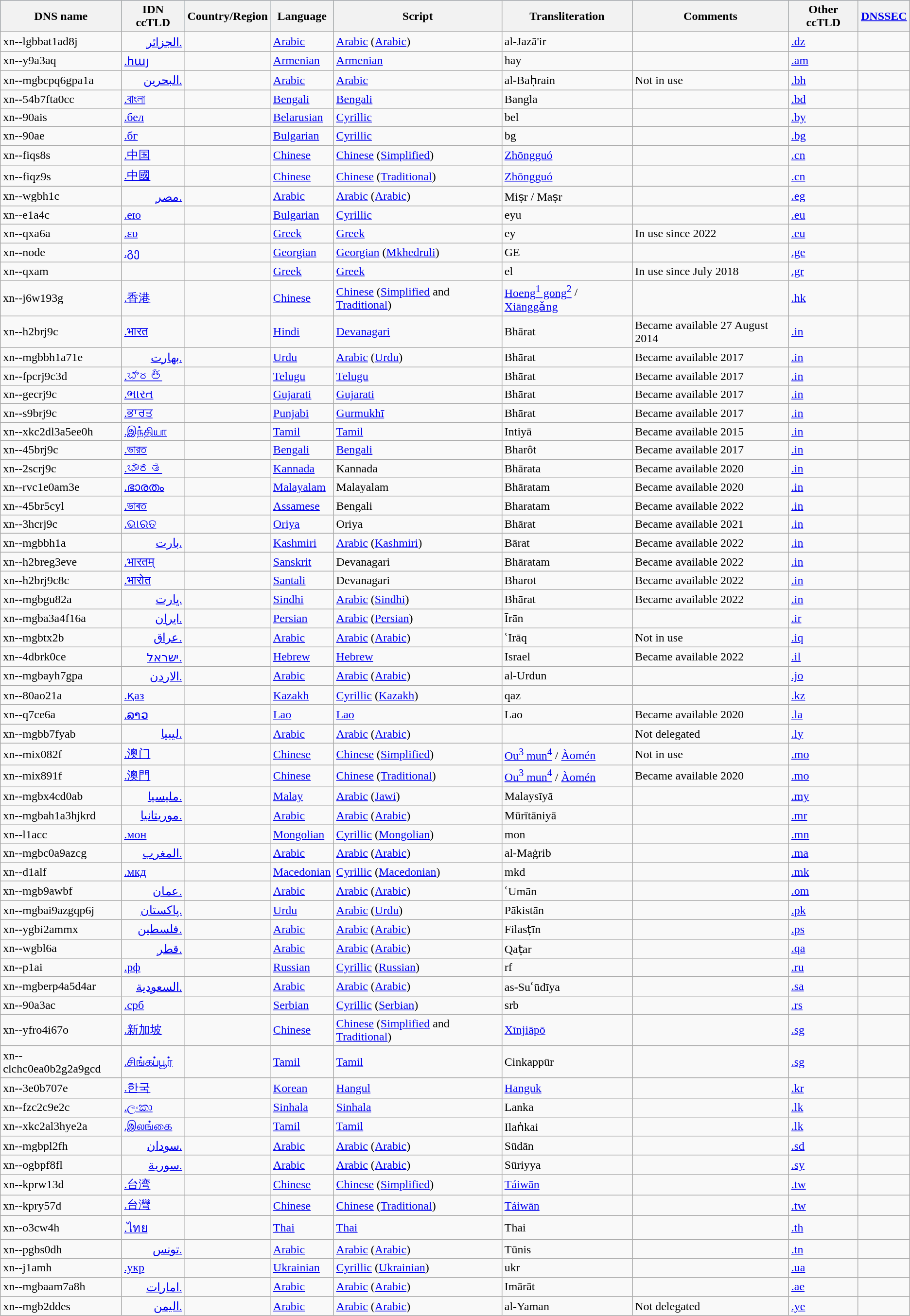<table class="wikitable mw-collapsible sortable sticky-header">
<tr style="background:#a0d0ff;">
<th>DNS name</th>
<th>IDN ccTLD</th>
<th>Country/Region</th>
<th>Language</th>
<th>Script</th>
<th>Transliteration</th>
<th>Comments</th>
<th>Other ccTLD</th>
<th><a href='#'>DNSSEC</a></th>
</tr>
<tr>
<td>xn--lgbbat1ad8j</td>
<td dir="auto"><a href='#'>.الجزائر</a></td>
<td></td>
<td><a href='#'>Arabic</a></td>
<td><a href='#'>Arabic</a> (<a href='#'>Arabic</a>)</td>
<td>al-Jazā'ir</td>
<td></td>
<td><a href='#'>.dz</a></td>
<td></td>
</tr>
<tr>
<td>xn--y9a3aq</td>
<td dir="auto"><a href='#'>.հայ</a></td>
<td></td>
<td><a href='#'>Armenian</a></td>
<td><a href='#'>Armenian</a></td>
<td>hay</td>
<td></td>
<td><a href='#'>.am</a></td>
<td></td>
</tr>
<tr>
<td>xn--mgbcpq6gpa1a</td>
<td dir="auto"><a href='#'>.البحرين</a></td>
<td></td>
<td><a href='#'>Arabic</a></td>
<td><a href='#'>Arabic</a></td>
<td>al-Baḥrain</td>
<td>Not in use</td>
<td><a href='#'>.bh</a></td>
<td></td>
</tr>
<tr>
<td>xn--54b7fta0cc</td>
<td dir="auto"><a href='#'>.বাংলা</a></td>
<td></td>
<td><a href='#'>Bengali</a></td>
<td><a href='#'>Bengali</a></td>
<td>Bangla</td>
<td></td>
<td><a href='#'>.bd</a></td>
<td></td>
</tr>
<tr>
<td>xn--90ais</td>
<td dir="auto"><a href='#'>.бел</a></td>
<td></td>
<td><a href='#'>Belarusian</a></td>
<td><a href='#'>Cyrillic</a></td>
<td>bel</td>
<td></td>
<td><a href='#'>.by</a></td>
<td></td>
</tr>
<tr>
<td>xn--90ae</td>
<td dir="auto"><a href='#'>.бг</a></td>
<td></td>
<td><a href='#'>Bulgarian</a></td>
<td><a href='#'>Cyrillic</a></td>
<td>bg</td>
<td></td>
<td><a href='#'>.bg</a></td>
<td></td>
</tr>
<tr>
<td>xn--fiqs8s</td>
<td dir="auto"><a href='#'>.中国</a></td>
<td></td>
<td><a href='#'>Chinese</a></td>
<td><a href='#'>Chinese</a> (<a href='#'>Simplified</a>)</td>
<td><a href='#'>Zhōngguó</a></td>
<td></td>
<td><a href='#'>.cn</a></td>
<td></td>
</tr>
<tr>
<td>xn--fiqz9s</td>
<td dir="auto"><a href='#'>.中國</a></td>
<td></td>
<td><a href='#'>Chinese</a></td>
<td><a href='#'>Chinese</a> (<a href='#'>Traditional</a>)</td>
<td><a href='#'>Zhōngguó</a></td>
<td></td>
<td><a href='#'>.cn</a></td>
<td></td>
</tr>
<tr>
<td>xn--wgbh1c</td>
<td dir="auto"><a href='#'>.مصر</a></td>
<td></td>
<td><a href='#'>Arabic</a></td>
<td><a href='#'>Arabic</a> (<a href='#'>Arabic</a>)</td>
<td>Miṣr / Maṣr</td>
<td></td>
<td><a href='#'>.eg</a></td>
<td></td>
</tr>
<tr>
<td>xn--e1a4c</td>
<td dir="auto"><a href='#'>.ею</a></td>
<td></td>
<td><a href='#'>Bulgarian</a></td>
<td><a href='#'>Cyrillic</a></td>
<td>eyu</td>
<td></td>
<td><a href='#'>.eu</a></td>
<td></td>
</tr>
<tr>
<td>xn--qxa6a</td>
<td dir="auto"><a href='#'>.ευ</a></td>
<td></td>
<td><a href='#'>Greek</a></td>
<td><a href='#'>Greek</a></td>
<td>ey</td>
<td>In use since 2022</td>
<td><a href='#'>.eu</a></td>
<td></td>
</tr>
<tr>
<td>xn--node</td>
<td dir="auto"><a href='#'>.გე</a></td>
<td></td>
<td><a href='#'>Georgian</a></td>
<td><a href='#'>Georgian</a> (<a href='#'>Mkhedruli</a>)</td>
<td>GE</td>
<td></td>
<td><a href='#'>.ge</a></td>
<td></td>
</tr>
<tr>
<td>xn--qxam</td>
<td dir="auto"></td>
<td></td>
<td><a href='#'>Greek</a></td>
<td><a href='#'>Greek</a></td>
<td>el</td>
<td>In use since July 2018</td>
<td><a href='#'>.gr</a></td>
<td></td>
</tr>
<tr>
<td>xn--j6w193g</td>
<td dir="auto"><a href='#'>.香港</a></td>
<td></td>
<td><a href='#'>Chinese</a></td>
<td><a href='#'>Chinese</a> (<a href='#'>Simplified</a> and <a href='#'>Traditional</a>)</td>
<td><a href='#'>Hoeng<sup>1</sup> gong<sup>2</sup></a> / <a href='#'>Xiānggǎng</a></td>
<td></td>
<td><a href='#'>.hk</a></td>
<td></td>
</tr>
<tr>
<td>xn--h2brj9c</td>
<td dir="auto"><a href='#'>.भारत</a></td>
<td></td>
<td><a href='#'>Hindi</a></td>
<td><a href='#'>Devanagari</a></td>
<td>Bhārat</td>
<td>Became available 27 August 2014</td>
<td><a href='#'>.in</a></td>
<td></td>
</tr>
<tr>
<td>xn--mgbbh1a71e</td>
<td dir="auto"><a href='#'>.بھارت</a></td>
<td></td>
<td><a href='#'>Urdu</a></td>
<td><a href='#'>Arabic</a> (<a href='#'>Urdu</a>)</td>
<td>Bhārat</td>
<td>Became available 2017</td>
<td><a href='#'>.in</a></td>
<td></td>
</tr>
<tr>
<td>xn--fpcrj9c3d</td>
<td dir="auto"><a href='#'>.భారత్</a></td>
<td></td>
<td><a href='#'>Telugu</a></td>
<td><a href='#'>Telugu</a></td>
<td>Bhārat</td>
<td>Became available 2017</td>
<td><a href='#'>.in</a></td>
<td></td>
</tr>
<tr>
<td>xn--gecrj9c</td>
<td dir="auto"><a href='#'>.ભારત</a></td>
<td></td>
<td><a href='#'>Gujarati</a></td>
<td><a href='#'>Gujarati</a></td>
<td>Bhārat</td>
<td>Became available 2017</td>
<td><a href='#'>.in</a></td>
<td></td>
</tr>
<tr>
<td>xn--s9brj9c</td>
<td dir="auto"><a href='#'>.ਭਾਰਤ</a></td>
<td></td>
<td><a href='#'>Punjabi</a></td>
<td><a href='#'>Gurmukhī</a></td>
<td>Bhārat</td>
<td>Became available 2017</td>
<td><a href='#'>.in</a></td>
<td></td>
</tr>
<tr>
<td>xn--xkc2dl3a5ee0h</td>
<td dir="auto"><a href='#'>.இந்தியா</a></td>
<td></td>
<td><a href='#'>Tamil</a></td>
<td><a href='#'>Tamil</a></td>
<td>Intiyā</td>
<td>Became available 2015</td>
<td><a href='#'>.in</a></td>
<td></td>
</tr>
<tr>
<td>xn--45brj9c</td>
<td dir="auto"><a href='#'>.ভারত</a></td>
<td></td>
<td><a href='#'>Bengali</a></td>
<td><a href='#'>Bengali</a></td>
<td>Bharôt</td>
<td>Became available 2017</td>
<td><a href='#'>.in</a></td>
<td></td>
</tr>
<tr>
<td>xn--2scrj9c</td>
<td dir="auto"><a href='#'>.ಭಾರತ</a></td>
<td></td>
<td><a href='#'>Kannada</a></td>
<td>Kannada</td>
<td>Bhārata</td>
<td>Became available 2020</td>
<td><a href='#'>.in</a></td>
<td></td>
</tr>
<tr>
<td>xn--rvc1e0am3e</td>
<td dir="auto"><a href='#'>.ഭാരതം</a></td>
<td></td>
<td><a href='#'>Malayalam</a></td>
<td>Malayalam</td>
<td>Bhāratam</td>
<td>Became available 2020</td>
<td><a href='#'>.in</a></td>
<td></td>
</tr>
<tr>
<td>xn--45br5cyl</td>
<td dir="auto"><a href='#'>.ভাৰত</a></td>
<td></td>
<td><a href='#'>Assamese</a></td>
<td>Bengali</td>
<td>Bharatam</td>
<td>Became available 2022</td>
<td><a href='#'>.in</a></td>
<td></td>
</tr>
<tr>
<td>xn--3hcrj9c</td>
<td dir="auto"><a href='#'>.ଭାରତ</a></td>
<td></td>
<td><a href='#'>Oriya</a></td>
<td>Oriya</td>
<td>Bhārat</td>
<td>Became available 2021</td>
<td><a href='#'>.in</a></td>
<td></td>
</tr>
<tr>
<td>xn--mgbbh1a</td>
<td dir="auto"><a href='#'>.بارت</a></td>
<td></td>
<td><a href='#'>Kashmiri</a></td>
<td><a href='#'>Arabic</a> (<a href='#'>Kashmiri</a>)</td>
<td>Bārat</td>
<td>Became available 2022</td>
<td><a href='#'>.in</a></td>
<td></td>
</tr>
<tr>
<td>xn--h2breg3eve</td>
<td dir="auto"><a href='#'>.भारतम्</a></td>
<td></td>
<td><a href='#'>Sanskrit</a></td>
<td>Devanagari</td>
<td>Bhāratam</td>
<td>Became available 2022</td>
<td><a href='#'>.in</a></td>
<td></td>
</tr>
<tr>
<td>xn--h2brj9c8c</td>
<td dir="auto"><a href='#'>.भारोत</a></td>
<td></td>
<td><a href='#'>Santali</a></td>
<td>Devanagari</td>
<td>Bharot</td>
<td>Became available 2022</td>
<td><a href='#'>.in</a></td>
<td></td>
</tr>
<tr>
<td>xn--mgbgu82a</td>
<td dir="auto"><a href='#'>.ڀارت</a></td>
<td></td>
<td><a href='#'>Sindhi</a></td>
<td><a href='#'>Arabic</a> (<a href='#'>Sindhi</a>)</td>
<td>Bhārat</td>
<td>Became available 2022</td>
<td><a href='#'>.in</a></td>
<td></td>
</tr>
<tr>
<td>xn--mgba3a4f16a</td>
<td dir="auto"><a href='#'>.ایران</a></td>
<td></td>
<td><a href='#'>Persian</a></td>
<td><a href='#'>Arabic</a> (<a href='#'>Persian</a>)</td>
<td>Īrān</td>
<td></td>
<td><a href='#'>.ir</a></td>
<td></td>
</tr>
<tr>
<td>xn--mgbtx2b</td>
<td dir="auto"><a href='#'>.عراق</a></td>
<td></td>
<td><a href='#'>Arabic</a></td>
<td><a href='#'>Arabic</a> (<a href='#'>Arabic</a>)</td>
<td>ʿIrāq</td>
<td>Not in use</td>
<td><a href='#'>.iq</a></td>
<td></td>
</tr>
<tr>
<td>xn--4dbrk0ce</td>
<td dir="auto"><a href='#'>.ישראל</a></td>
<td></td>
<td><a href='#'>Hebrew</a></td>
<td><a href='#'>Hebrew</a></td>
<td>Israel</td>
<td>Became available 2022</td>
<td><a href='#'>.il</a></td>
<td></td>
</tr>
<tr>
<td>xn--mgbayh7gpa</td>
<td dir="auto"><a href='#'>.الاردن</a></td>
<td></td>
<td><a href='#'>Arabic</a></td>
<td><a href='#'>Arabic</a> (<a href='#'>Arabic</a>)</td>
<td>al-Urdun</td>
<td></td>
<td><a href='#'>.jo</a></td>
<td></td>
</tr>
<tr>
<td>xn--80ao21a</td>
<td dir="auto"><a href='#'>.қаз</a></td>
<td></td>
<td><a href='#'>Kazakh</a></td>
<td><a href='#'>Cyrillic</a> (<a href='#'>Kazakh</a>)</td>
<td>qaz</td>
<td></td>
<td><a href='#'>.kz</a></td>
<td></td>
</tr>
<tr>
<td>xn--q7ce6a</td>
<td dir="auto"><a href='#'>.ລາວ</a></td>
<td></td>
<td><a href='#'>Lao</a></td>
<td><a href='#'>Lao</a></td>
<td>Lao</td>
<td>Became available 2020</td>
<td><a href='#'>.la</a></td>
<td></td>
</tr>
<tr>
<td>xn--mgbb7fyab</td>
<td dir="auto"><a href='#'>.ليبيا</a></td>
<td></td>
<td><a href='#'>Arabic</a></td>
<td><a href='#'>Arabic</a> (<a href='#'>Arabic</a>)</td>
<td></td>
<td>Not delegated</td>
<td><a href='#'>.ly</a></td>
<td></td>
</tr>
<tr>
<td>xn--mix082f</td>
<td dir="auto"><a href='#'>.澳门</a></td>
<td></td>
<td><a href='#'>Chinese</a></td>
<td><a href='#'>Chinese</a> (<a href='#'>Simplified</a>)</td>
<td><a href='#'>Ou<sup>3</sup> mun<sup>4</sup></a> / <a href='#'>Àomén</a></td>
<td>Not in use</td>
<td><a href='#'>.mo</a></td>
<td></td>
</tr>
<tr>
<td>xn--mix891f</td>
<td dir="auto"><a href='#'>.澳門</a></td>
<td></td>
<td><a href='#'>Chinese</a></td>
<td><a href='#'>Chinese</a> (<a href='#'>Traditional</a>)</td>
<td><a href='#'>Ou<sup>3</sup> mun<sup>4</sup></a> / <a href='#'>Àomén</a></td>
<td>Became available 2020</td>
<td><a href='#'>.mo</a></td>
<td></td>
</tr>
<tr>
<td>xn--mgbx4cd0ab</td>
<td dir="auto"><a href='#'>.مليسيا</a></td>
<td></td>
<td><a href='#'>Malay</a></td>
<td><a href='#'>Arabic</a> (<a href='#'>Jawi</a>)</td>
<td>Malaysīyā</td>
<td></td>
<td><a href='#'>.my</a></td>
<td></td>
</tr>
<tr>
<td>xn--mgbah1a3hjkrd</td>
<td dir="auto"><a href='#'>.موريتانيا</a></td>
<td></td>
<td><a href='#'>Arabic</a></td>
<td><a href='#'>Arabic</a> (<a href='#'>Arabic</a>)</td>
<td>Mūrītāniyā</td>
<td></td>
<td><a href='#'>.mr</a></td>
<td></td>
</tr>
<tr>
<td>xn--l1acc</td>
<td dir="auto"><a href='#'>.мон</a></td>
<td></td>
<td><a href='#'>Mongolian</a></td>
<td><a href='#'>Cyrillic</a> (<a href='#'>Mongolian</a>)</td>
<td>mon</td>
<td></td>
<td><a href='#'>.mn</a></td>
<td></td>
</tr>
<tr>
<td>xn--mgbc0a9azcg</td>
<td dir="auto"><a href='#'>.المغرب</a></td>
<td></td>
<td><a href='#'>Arabic</a></td>
<td><a href='#'>Arabic</a> (<a href='#'>Arabic</a>)</td>
<td>al-Maġrib</td>
<td></td>
<td><a href='#'>.ma</a></td>
<td></td>
</tr>
<tr>
<td>xn--d1alf</td>
<td dir="auto"><a href='#'>.мкд</a></td>
<td></td>
<td><a href='#'>Macedonian</a></td>
<td><a href='#'>Cyrillic</a> (<a href='#'>Macedonian</a>)</td>
<td>mkd</td>
<td></td>
<td><a href='#'>.mk</a></td>
<td></td>
</tr>
<tr>
<td>xn--mgb9awbf</td>
<td dir="auto"><a href='#'>.عمان</a></td>
<td></td>
<td><a href='#'>Arabic</a></td>
<td><a href='#'>Arabic</a> (<a href='#'>Arabic</a>)</td>
<td>ʿUmān</td>
<td></td>
<td><a href='#'>.om</a></td>
<td></td>
</tr>
<tr>
<td>xn--mgbai9azgqp6j</td>
<td dir="auto"><a href='#'>.پاکستان</a></td>
<td></td>
<td><a href='#'>Urdu</a></td>
<td><a href='#'>Arabic</a> (<a href='#'>Urdu</a>)</td>
<td>Pākistān</td>
<td></td>
<td><a href='#'>.pk</a></td>
<td></td>
</tr>
<tr>
<td>xn--ygbi2ammx</td>
<td dir="auto"><a href='#'>.فلسطين</a></td>
<td></td>
<td><a href='#'>Arabic</a></td>
<td><a href='#'>Arabic</a> (<a href='#'>Arabic</a>)</td>
<td>Filasṭīn</td>
<td></td>
<td><a href='#'>.ps</a></td>
<td></td>
</tr>
<tr>
<td>xn--wgbl6a</td>
<td dir="auto"><a href='#'>.قطر</a></td>
<td></td>
<td><a href='#'>Arabic</a></td>
<td><a href='#'>Arabic</a> (<a href='#'>Arabic</a>)</td>
<td>Qaṭar</td>
<td></td>
<td><a href='#'>.qa</a></td>
<td></td>
</tr>
<tr>
<td>xn--p1ai</td>
<td dir="auto"><a href='#'>.рф</a></td>
<td></td>
<td><a href='#'>Russian</a></td>
<td><a href='#'>Cyrillic</a> (<a href='#'>Russian</a>)</td>
<td>rf</td>
<td></td>
<td><a href='#'>.ru</a></td>
<td></td>
</tr>
<tr>
<td>xn--mgberp4a5d4ar</td>
<td dir="auto"><a href='#'>.السعودية</a></td>
<td></td>
<td><a href='#'>Arabic</a></td>
<td><a href='#'>Arabic</a> (<a href='#'>Arabic</a>)</td>
<td>as-Suʿūdīya</td>
<td></td>
<td><a href='#'>.sa</a></td>
<td></td>
</tr>
<tr>
<td>xn--90a3ac</td>
<td dir="auto"><a href='#'>.срб</a></td>
<td></td>
<td><a href='#'>Serbian</a></td>
<td><a href='#'>Cyrillic</a> (<a href='#'>Serbian</a>)</td>
<td>srb</td>
<td></td>
<td><a href='#'>.rs</a></td>
<td></td>
</tr>
<tr>
<td>xn--yfro4i67o</td>
<td dir="auto"><a href='#'>.新加坡</a></td>
<td></td>
<td><a href='#'>Chinese</a></td>
<td><a href='#'>Chinese</a> (<a href='#'>Simplified</a> and <a href='#'>Traditional</a>)</td>
<td><a href='#'>Xīnjiāpō</a></td>
<td></td>
<td><a href='#'>.sg</a></td>
<td></td>
</tr>
<tr>
<td>xn--clchc0ea0b2g2a9gcd</td>
<td dir="auto"><a href='#'>.சிங்கப்பூர்</a></td>
<td></td>
<td><a href='#'>Tamil</a></td>
<td><a href='#'>Tamil</a></td>
<td>Cinkappūr</td>
<td></td>
<td><a href='#'>.sg</a></td>
<td></td>
</tr>
<tr>
<td>xn--3e0b707e</td>
<td dir="auto"><a href='#'>.한국</a></td>
<td></td>
<td><a href='#'>Korean</a></td>
<td><a href='#'>Hangul</a></td>
<td><a href='#'>Hanguk</a></td>
<td></td>
<td><a href='#'>.kr</a></td>
<td></td>
</tr>
<tr>
<td>xn--fzc2c9e2c</td>
<td dir="auto"><a href='#'>.ලංකා</a></td>
<td></td>
<td><a href='#'>Sinhala</a></td>
<td><a href='#'>Sinhala</a></td>
<td>Lanka</td>
<td></td>
<td><a href='#'>.lk</a></td>
<td></td>
</tr>
<tr>
<td>xn--xkc2al3hye2a</td>
<td dir="auto"><a href='#'>.இலங்கை</a></td>
<td></td>
<td><a href='#'>Tamil</a></td>
<td><a href='#'>Tamil</a></td>
<td>Ilaṅkai</td>
<td></td>
<td><a href='#'>.lk</a></td>
<td></td>
</tr>
<tr>
<td>xn--mgbpl2fh</td>
<td dir="auto"><a href='#'>.سودان</a></td>
<td></td>
<td><a href='#'>Arabic</a></td>
<td><a href='#'>Arabic</a> (<a href='#'>Arabic</a>)</td>
<td>Sūdān</td>
<td></td>
<td><a href='#'>.sd</a></td>
<td></td>
</tr>
<tr>
<td>xn--ogbpf8fl</td>
<td dir="auto"><a href='#'>.سورية</a></td>
<td></td>
<td><a href='#'>Arabic</a></td>
<td><a href='#'>Arabic</a> (<a href='#'>Arabic</a>)</td>
<td>Sūriyya</td>
<td></td>
<td><a href='#'>.sy</a></td>
<td></td>
</tr>
<tr>
<td>xn--kprw13d</td>
<td dir="auto"><a href='#'>.台湾</a></td>
<td></td>
<td><a href='#'>Chinese</a></td>
<td><a href='#'>Chinese</a> (<a href='#'>Simplified</a>)</td>
<td><a href='#'>Táiwān</a></td>
<td></td>
<td><a href='#'>.tw</a></td>
<td></td>
</tr>
<tr>
<td>xn--kpry57d</td>
<td dir="auto"><a href='#'>.台灣</a></td>
<td></td>
<td><a href='#'>Chinese</a></td>
<td><a href='#'>Chinese</a> (<a href='#'>Traditional</a>)</td>
<td><a href='#'>Táiwān</a></td>
<td></td>
<td><a href='#'>.tw</a></td>
<td></td>
</tr>
<tr>
<td>xn--o3cw4h</td>
<td dir="auto"><a href='#'>.ไทย</a></td>
<td></td>
<td><a href='#'>Thai</a></td>
<td><a href='#'>Thai</a></td>
<td>Thai</td>
<td></td>
<td><a href='#'>.th</a></td>
<td></td>
</tr>
<tr>
<td>xn--pgbs0dh</td>
<td dir="auto"><a href='#'>.تونس</a></td>
<td></td>
<td><a href='#'>Arabic</a></td>
<td><a href='#'>Arabic</a> (<a href='#'>Arabic</a>)</td>
<td>Tūnis</td>
<td></td>
<td><a href='#'>.tn</a></td>
<td></td>
</tr>
<tr>
<td>xn--j1amh</td>
<td dir="auto"><a href='#'>.укр</a></td>
<td></td>
<td><a href='#'>Ukrainian</a></td>
<td><a href='#'>Cyrillic</a> (<a href='#'>Ukrainian</a>)</td>
<td>ukr</td>
<td></td>
<td><a href='#'>.ua</a></td>
<td></td>
</tr>
<tr>
<td>xn--mgbaam7a8h</td>
<td dir="auto"><a href='#'>.امارات</a></td>
<td></td>
<td><a href='#'>Arabic</a></td>
<td><a href='#'>Arabic</a> (<a href='#'>Arabic</a>)</td>
<td>Imārāt</td>
<td></td>
<td><a href='#'>.ae</a></td>
<td></td>
</tr>
<tr>
<td>xn--mgb2ddes</td>
<td dir="auto"><a href='#'>.اليمن</a></td>
<td></td>
<td><a href='#'>Arabic</a></td>
<td><a href='#'>Arabic</a> (<a href='#'>Arabic</a>)</td>
<td>al-Yaman</td>
<td>Not delegated</td>
<td><a href='#'>.ye</a></td>
<td></td>
</tr>
</table>
